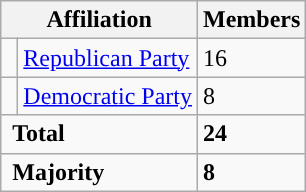<table class="wikitable">
<tr>
<th colspan="2">Affiliation</th>
<th>Members</th>
</tr>
<tr>
<td style="background-color:"> </td>
<td><a href='#'>Republican Party</a></td>
<td>16</td>
</tr>
<tr>
<td style="background-color:"> </td>
<td><a href='#'>Democratic Party</a></td>
<td>8</td>
</tr>
<tr>
<td colspan="2" rowspan="1"> <strong>Total</strong><br></td>
<td><strong>24</strong></td>
</tr>
<tr>
<td colspan="2" rowspan="1"> <strong>Majority</strong><br></td>
<td><strong>8</strong></td>
</tr>
</table>
